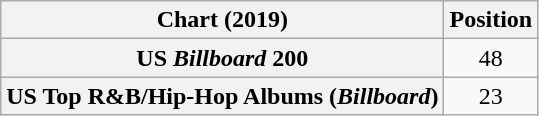<table class="wikitable sortable plainrowheaders" style="text-align:center">
<tr>
<th scope="col">Chart (2019)</th>
<th scope="col">Position</th>
</tr>
<tr>
<th scope="row">US <em>Billboard</em> 200</th>
<td>48</td>
</tr>
<tr>
<th scope="row">US Top R&B/Hip-Hop Albums (<em>Billboard</em>)</th>
<td>23</td>
</tr>
</table>
